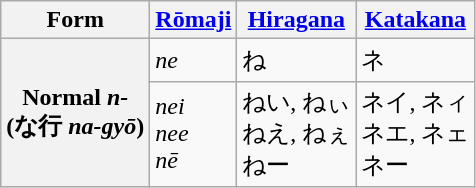<table class="wikitable">
<tr>
<th>Form</th>
<th><a href='#'>Rōmaji</a></th>
<th><a href='#'>Hiragana</a></th>
<th><a href='#'>Katakana</a></th>
</tr>
<tr>
<th rowspan="2">Normal <em>n-</em><br>(な行 <em>na-gyō</em>)</th>
<td><em>ne</em></td>
<td>ね</td>
<td>ネ</td>
</tr>
<tr>
<td><em>nei</em><br><em>nee</em><br><em>nē</em></td>
<td>ねい, ねぃ<br>ねえ, ねぇ<br>ねー</td>
<td>ネイ, ネィ<br>ネエ, ネェ<br>ネー</td>
</tr>
</table>
